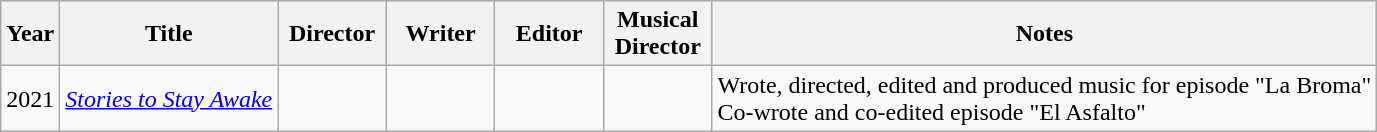<table class="wikitable">
<tr>
<th>Year</th>
<th>Title</th>
<th width=65>Director</th>
<th width=65>Writer</th>
<th width=65>Editor</th>
<th width=65>Musical<br>Director</th>
<th>Notes</th>
</tr>
<tr>
<td>2021</td>
<td><em><a href='#'>Stories to Stay Awake</a></em></td>
<td></td>
<td></td>
<td></td>
<td></td>
<td>Wrote, directed, edited and produced music for episode "La Broma"<br>Co-wrote and co-edited episode "El Asfalto"</td>
</tr>
</table>
